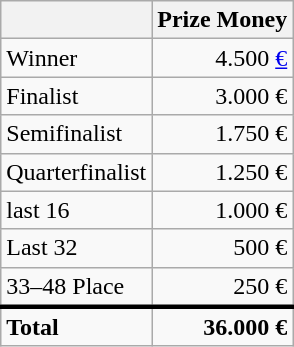<table class="wikitable sortable">
<tr>
<th></th>
<th>Prize Money</th>
</tr>
<tr>
<td>Winner</td>
<td style="text-align:right">4.500 <a href='#'>€</a></td>
</tr>
<tr>
<td>Finalist</td>
<td style="text-align:right">3.000 €</td>
</tr>
<tr>
<td>Semifinalist</td>
<td style="text-align:right">1.750 €</td>
</tr>
<tr>
<td>Quarterfinalist</td>
<td style="text-align:right">1.250 €</td>
</tr>
<tr>
<td>last 16</td>
<td style="text-align:right">1.000 €</td>
</tr>
<tr>
<td>Last 32</td>
<td style="text-align:right">500 €</td>
</tr>
<tr>
<td>33–48 Place</td>
<td style="text-align:right">250 €</td>
</tr>
<tr>
<td style="border-top:medium solid"><strong>Total</strong></td>
<td style="border-top:medium solid; text-align:right"><strong>36.000 €</strong></td>
</tr>
</table>
